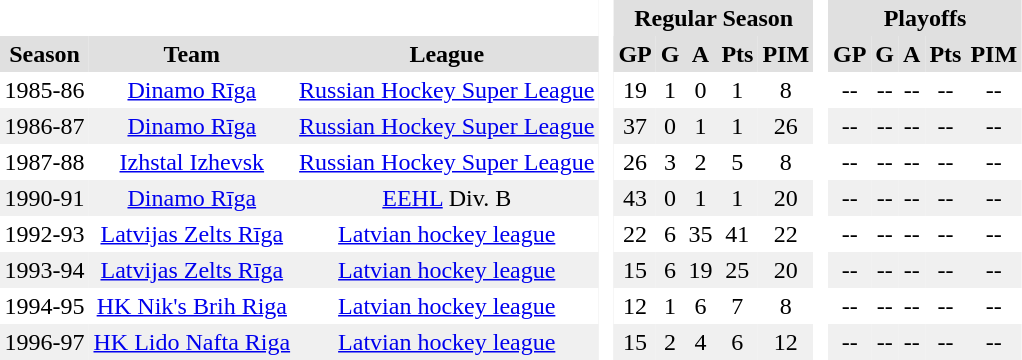<table BORDER="0" CELLPADDING="3" CELLSPACING="0" ID="Table3">
<tr ALIGN="center" bgcolor="#e0e0e0">
<th ALIGN="center" colspan="3" bgcolor="#ffffff"> </th>
<th ALIGN="center" rowspan="99" bgcolor="#ffffff"> </th>
<th ALIGN="center" colspan="5">Regular Season</th>
<th ALIGN="center" rowspan="99" bgcolor="#ffffff"> </th>
<th ALIGN="center" colspan="5">Playoffs</th>
</tr>
<tr ALIGN="center" bgcolor="#e0e0e0">
<th ALIGN="center">Season</th>
<th ALIGN="center">Team</th>
<th ALIGN="center">League</th>
<th ALIGN="center">GP</th>
<th ALIGN="center">G</th>
<th ALIGN="center">A</th>
<th ALIGN="center">Pts</th>
<th ALIGN="center">PIM</th>
<th ALIGN="center">GP</th>
<th ALIGN="center">G</th>
<th ALIGN="center">A</th>
<th ALIGN="center">Pts</th>
<th ALIGN="center">PIM</th>
</tr>
<tr ALIGN="center">
<td ALIGN="center">1985-86</td>
<td ALIGN="center"><a href='#'>Dinamo Rīga</a></td>
<td ALIGN="center"><a href='#'>Russian Hockey Super League</a></td>
<td ALIGN="center">19</td>
<td ALIGN="center">1</td>
<td ALIGN="center">0</td>
<td ALIGN="center">1</td>
<td ALIGN="center">8</td>
<td ALIGN="center">--</td>
<td ALIGN="center">--</td>
<td ALIGN="center">--</td>
<td ALIGN="center">--</td>
<td ALIGN="center">--</td>
</tr>
<tr ALIGN="center" bgcolor="#f0f0f0">
<td ALIGN="center">1986-87</td>
<td ALIGN="center"><a href='#'>Dinamo Rīga</a></td>
<td ALIGN="center"><a href='#'>Russian Hockey Super League</a></td>
<td ALIGN="center">37</td>
<td ALIGN="center">0</td>
<td ALIGN="center">1</td>
<td ALIGN="center">1</td>
<td ALIGN="center">26</td>
<td ALIGN="center">--</td>
<td ALIGN="center">--</td>
<td ALIGN="center">--</td>
<td ALIGN="center">--</td>
<td ALIGN="center">--</td>
</tr>
<tr ALIGN="center">
<td ALIGN="center">1987-88</td>
<td ALIGN="center"><a href='#'>Izhstal Izhevsk</a></td>
<td ALIGN="center"><a href='#'>Russian Hockey Super League</a></td>
<td ALIGN="center">26</td>
<td ALIGN="center">3</td>
<td ALIGN="center">2</td>
<td ALIGN="center">5</td>
<td ALIGN="center">8</td>
<td ALIGN="center">--</td>
<td ALIGN="center">--</td>
<td ALIGN="center">--</td>
<td ALIGN="center">--</td>
<td ALIGN="center">--</td>
</tr>
<tr ALIGN="center" bgcolor="#f0f0f0">
<td ALIGN="center">1990-91</td>
<td ALIGN="center"><a href='#'>Dinamo Rīga</a></td>
<td ALIGN="center"><a href='#'>EEHL</a> Div. B</td>
<td ALIGN="center">43</td>
<td ALIGN="center">0</td>
<td ALIGN="center">1</td>
<td ALIGN="center">1</td>
<td ALIGN="center">20</td>
<td ALIGN="center">--</td>
<td ALIGN="center">--</td>
<td ALIGN="center">--</td>
<td ALIGN="center">--</td>
<td ALIGN="center">--</td>
</tr>
<tr ALIGN="center">
<td ALIGN="center">1992-93</td>
<td ALIGN="center"><a href='#'>Latvijas Zelts Rīga</a></td>
<td ALIGN="center"><a href='#'>Latvian hockey league</a></td>
<td ALIGN="center">22</td>
<td ALIGN="center">6</td>
<td ALIGN="center">35</td>
<td ALIGN="center">41</td>
<td ALIGN="center">22</td>
<td ALIGN="center">--</td>
<td ALIGN="center">--</td>
<td ALIGN="center">--</td>
<td ALIGN="center">--</td>
<td ALIGN="center">--</td>
</tr>
<tr ALIGN="center" bgcolor="#f0f0f0">
<td ALIGN="center">1993-94</td>
<td ALIGN="center"><a href='#'>Latvijas Zelts Rīga</a></td>
<td ALIGN="center"><a href='#'>Latvian hockey league</a></td>
<td ALIGN="center">15</td>
<td ALIGN="center">6</td>
<td ALIGN="center">19</td>
<td ALIGN="center">25</td>
<td ALIGN="center">20</td>
<td ALIGN="center">--</td>
<td ALIGN="center">--</td>
<td ALIGN="center">--</td>
<td ALIGN="center">--</td>
<td ALIGN="center">--</td>
</tr>
<tr ALIGN="center">
<td ALIGN="center">1994-95</td>
<td ALIGN="center"><a href='#'>HK Nik's Brih Riga</a></td>
<td ALIGN="center"><a href='#'>Latvian hockey league</a></td>
<td ALIGN="center">12</td>
<td ALIGN="center">1</td>
<td ALIGN="center">6</td>
<td ALIGN="center">7</td>
<td ALIGN="center">8</td>
<td ALIGN="center">--</td>
<td ALIGN="center">--</td>
<td ALIGN="center">--</td>
<td ALIGN="center">--</td>
<td ALIGN="center">--</td>
</tr>
<tr ALIGN="center" bgcolor="#f0f0f0">
<td ALIGN="center">1996-97</td>
<td ALIGN="center"><a href='#'>HK Lido Nafta Riga</a></td>
<td ALIGN="center"><a href='#'>Latvian hockey league</a></td>
<td ALIGN="center">15</td>
<td ALIGN="center">2</td>
<td ALIGN="center">4</td>
<td ALIGN="center">6</td>
<td ALIGN="center">12</td>
<td ALIGN="center">--</td>
<td ALIGN="center">--</td>
<td ALIGN="center">--</td>
<td ALIGN="center">--</td>
<td ALIGN="center">--</td>
</tr>
</table>
